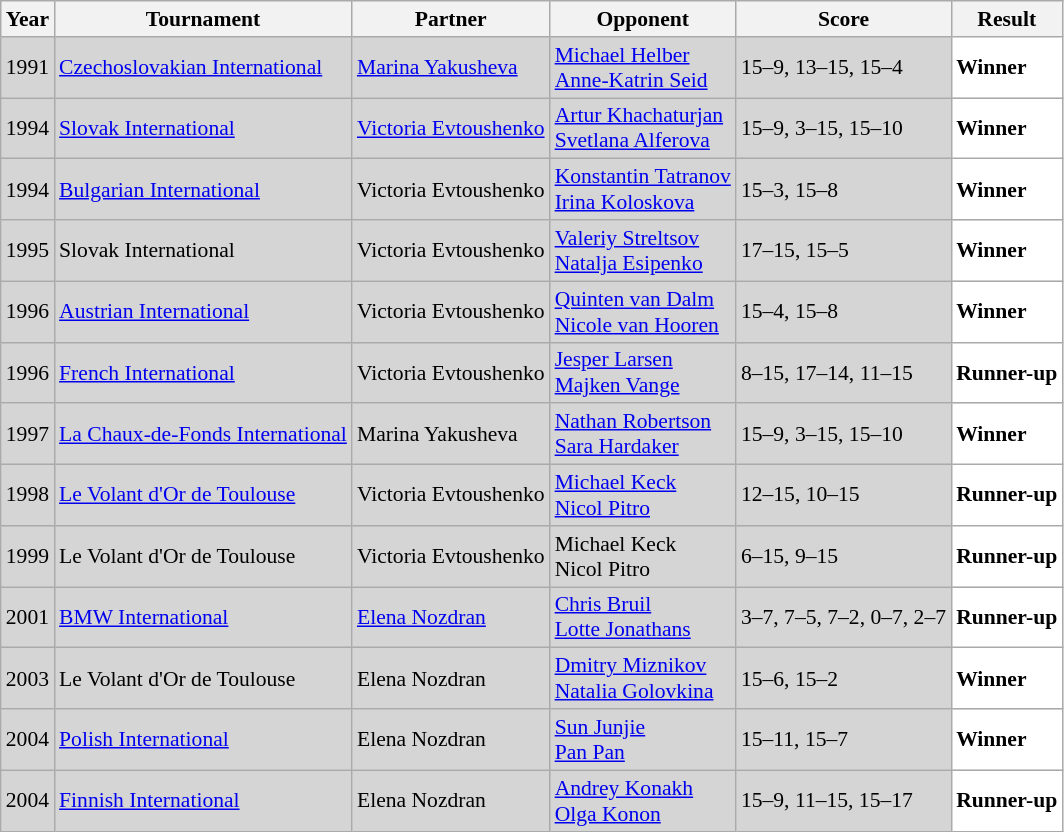<table class="sortable wikitable" style="font-size: 90%;">
<tr>
<th>Year</th>
<th>Tournament</th>
<th>Partner</th>
<th>Opponent</th>
<th>Score</th>
<th>Result</th>
</tr>
<tr style="background:#D5D5D5">
<td align="center">1991</td>
<td align="left"><a href='#'>Czechoslovakian International</a></td>
<td align="left"> <a href='#'>Marina Yakusheva</a></td>
<td align="left"> <a href='#'>Michael Helber</a><br> <a href='#'>Anne-Katrin Seid</a></td>
<td align="left">15–9, 13–15, 15–4</td>
<td style="text-align:left; background:white"> <strong>Winner</strong></td>
</tr>
<tr style="background:#D5D5D5">
<td align="center">1994</td>
<td align="left"><a href='#'>Slovak International</a></td>
<td align="left"> <a href='#'>Victoria Evtoushenko</a></td>
<td align="left"> <a href='#'>Artur Khachaturjan</a><br> <a href='#'>Svetlana Alferova</a></td>
<td align="left">15–9, 3–15, 15–10</td>
<td style="text-align:left; background:white"> <strong>Winner</strong></td>
</tr>
<tr style="background:#D5D5D5">
<td align="center">1994</td>
<td align="left"><a href='#'>Bulgarian International</a></td>
<td align="left"> Victoria Evtoushenko</td>
<td align="left"> <a href='#'>Konstantin Tatranov</a><br> <a href='#'>Irina Koloskova</a></td>
<td align="left">15–3, 15–8</td>
<td style="text-align:left; background:white"> <strong>Winner</strong></td>
</tr>
<tr style="background:#D5D5D5">
<td align="center">1995</td>
<td align="left">Slovak International</td>
<td align="left"> Victoria Evtoushenko</td>
<td align="left"> <a href='#'>Valeriy Streltsov</a><br> <a href='#'>Natalja Esipenko</a></td>
<td align="left">17–15, 15–5</td>
<td style="text-align:left; background:white"> <strong>Winner</strong></td>
</tr>
<tr style="background:#D5D5D5">
<td align="center">1996</td>
<td align="left"><a href='#'>Austrian International</a></td>
<td align="left"> Victoria Evtoushenko</td>
<td align="left"> <a href='#'>Quinten van Dalm</a><br> <a href='#'>Nicole van Hooren</a></td>
<td align="left">15–4, 15–8</td>
<td style="text-align:left; background:white"> <strong>Winner</strong></td>
</tr>
<tr style="background:#D5D5D5">
<td align="center">1996</td>
<td align="left"><a href='#'>French International</a></td>
<td align="left"> Victoria Evtoushenko</td>
<td align="left"> <a href='#'>Jesper Larsen</a><br> <a href='#'>Majken Vange</a></td>
<td align="left">8–15, 17–14, 11–15</td>
<td style="text-align:left; background:white"> <strong>Runner-up</strong></td>
</tr>
<tr style="background:#D5D5D5">
<td align="center">1997</td>
<td align="left"><a href='#'>La Chaux-de-Fonds International</a></td>
<td align="left"> Marina Yakusheva</td>
<td align="left"> <a href='#'>Nathan Robertson</a><br> <a href='#'>Sara Hardaker</a></td>
<td align="left">15–9, 3–15, 15–10</td>
<td style="text-align:left; background:white"> <strong>Winner</strong></td>
</tr>
<tr style="background:#D5D5D5">
<td align="center">1998</td>
<td align="left"><a href='#'>Le Volant d'Or de Toulouse</a></td>
<td align="left"> Victoria Evtoushenko</td>
<td align="left"> <a href='#'>Michael Keck</a><br> <a href='#'>Nicol Pitro</a></td>
<td align="left">12–15, 10–15</td>
<td style="text-align:left; background:white"> <strong>Runner-up</strong></td>
</tr>
<tr style="background:#D5D5D5">
<td align="center">1999</td>
<td align="left">Le Volant d'Or de Toulouse</td>
<td align="left"> Victoria Evtoushenko</td>
<td align="left"> Michael Keck<br> Nicol Pitro</td>
<td align="left">6–15, 9–15</td>
<td style="text-align:left; background:white"> <strong>Runner-up</strong></td>
</tr>
<tr style="background:#D5D5D5">
<td align="center">2001</td>
<td align="left"><a href='#'>BMW International</a></td>
<td align="left"> <a href='#'>Elena Nozdran</a></td>
<td align="left"> <a href='#'>Chris Bruil</a><br> <a href='#'>Lotte Jonathans</a></td>
<td align="left">3–7, 7–5, 7–2, 0–7, 2–7</td>
<td style="text-align:left; background:white"> <strong>Runner-up</strong></td>
</tr>
<tr style="background:#D5D5D5">
<td align="center">2003</td>
<td align="left">Le Volant d'Or de Toulouse</td>
<td align="left"> Elena Nozdran</td>
<td align="left"> <a href='#'>Dmitry Miznikov</a><br> <a href='#'>Natalia Golovkina</a></td>
<td align="left">15–6, 15–2</td>
<td style="text-align:left; background:white"> <strong>Winner</strong></td>
</tr>
<tr style="background:#D5D5D5">
<td align="center">2004</td>
<td align="left"><a href='#'>Polish International</a></td>
<td align="left"> Elena Nozdran</td>
<td align="left"> <a href='#'>Sun Junjie</a><br> <a href='#'>Pan Pan</a></td>
<td align="left">15–11, 15–7</td>
<td style="text-align:left; background:white"> <strong>Winner</strong></td>
</tr>
<tr style="background:#D5D5D5">
<td align="center">2004</td>
<td align="left"><a href='#'>Finnish International</a></td>
<td align="left"> Elena Nozdran</td>
<td align="left"> <a href='#'>Andrey Konakh</a><br> <a href='#'>Olga Konon</a></td>
<td align="left">15–9, 11–15, 15–17</td>
<td style="text-align:left; background:white"> <strong>Runner-up</strong></td>
</tr>
</table>
